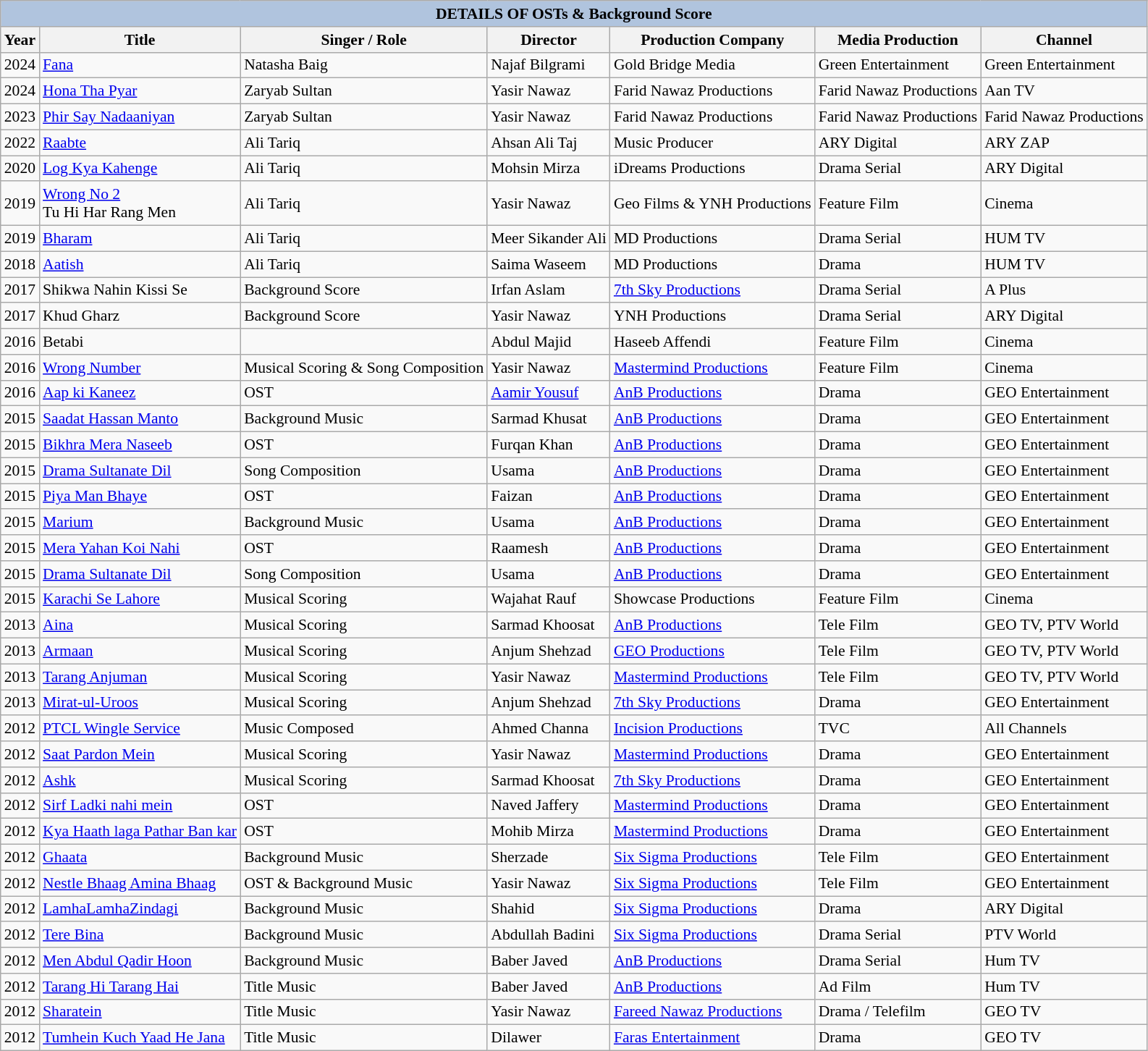<table class="wikitable" style="font-size: 90%;">
<tr>
<th colspan="7" style="background: LightSteelBlue;">DETAILS OF OSTs & Background Score</th>
</tr>
<tr>
<th>Year</th>
<th>Title</th>
<th>Singer / Role</th>
<th>Director</th>
<th>Production Company</th>
<th>Media Production</th>
<th>Channel</th>
</tr>
<tr>
<td>2024</td>
<td><a href='#'>Fana</a></td>
<td>Natasha Baig</td>
<td>Najaf Bilgrami</td>
<td>Gold Bridge Media</td>
<td>Green Entertainment</td>
<td>Green Entertainment</td>
</tr>
<tr>
<td>2024</td>
<td><a href='#'>Hona Tha Pyar</a></td>
<td>Zaryab Sultan</td>
<td>Yasir Nawaz</td>
<td>Farid Nawaz Productions</td>
<td>Farid Nawaz Productions</td>
<td>Aan TV</td>
</tr>
<tr>
<td>2023</td>
<td><a href='#'>Phir Say Nadaaniyan</a></td>
<td>Zaryab Sultan</td>
<td>Yasir Nawaz</td>
<td>Farid Nawaz Productions</td>
<td>Farid Nawaz Productions</td>
<td>Farid Nawaz Productions</td>
</tr>
<tr>
<td>2022</td>
<td><a href='#'>Raabte</a></td>
<td>Ali Tariq</td>
<td>Ahsan Ali Taj</td>
<td>Music Producer</td>
<td>ARY Digital</td>
<td>ARY ZAP</td>
</tr>
<tr>
<td>2020</td>
<td><a href='#'>Log Kya Kahenge</a></td>
<td>Ali Tariq</td>
<td>Mohsin Mirza</td>
<td>iDreams Productions</td>
<td>Drama Serial</td>
<td>ARY Digital</td>
</tr>
<tr>
<td>2019</td>
<td><a href='#'>Wrong No 2</a><br>Tu Hi Har Rang Men</td>
<td>Ali Tariq</td>
<td>Yasir Nawaz</td>
<td>Geo Films & YNH Productions</td>
<td>Feature Film</td>
<td>Cinema</td>
</tr>
<tr>
<td>2019</td>
<td><a href='#'>Bharam</a></td>
<td>Ali Tariq</td>
<td>Meer Sikander Ali</td>
<td>MD Productions</td>
<td>Drama Serial</td>
<td>HUM TV</td>
</tr>
<tr>
<td>2018</td>
<td><a href='#'>Aatish</a></td>
<td>Ali Tariq</td>
<td>Saima Waseem</td>
<td>MD Productions</td>
<td>Drama</td>
<td>HUM TV</td>
</tr>
<tr>
<td>2017</td>
<td>Shikwa Nahin Kissi Se</td>
<td>Background Score</td>
<td>Irfan Aslam</td>
<td><a href='#'>7th Sky Productions</a></td>
<td>Drama Serial</td>
<td>A Plus</td>
</tr>
<tr>
<td>2017</td>
<td>Khud Gharz</td>
<td>Background Score</td>
<td>Yasir Nawaz</td>
<td>YNH Productions</td>
<td>Drama Serial</td>
<td>ARY Digital</td>
</tr>
<tr>
<td>2016</td>
<td>Betabi</td>
<td></td>
<td>Abdul Majid</td>
<td>Haseeb Affendi</td>
<td>Feature Film</td>
<td>Cinema</td>
</tr>
<tr>
<td>2016</td>
<td><a href='#'>Wrong Number</a></td>
<td>Musical Scoring & Song Composition</td>
<td>Yasir Nawaz</td>
<td><a href='#'>Mastermind Productions</a></td>
<td>Feature Film</td>
<td>Cinema</td>
</tr>
<tr>
<td>2016</td>
<td><a href='#'>Aap ki Kaneez</a></td>
<td>OST</td>
<td><a href='#'>Aamir Yousuf</a></td>
<td><a href='#'>AnB Productions</a></td>
<td>Drama</td>
<td>GEO Entertainment</td>
</tr>
<tr>
<td>2015</td>
<td><a href='#'>Saadat Hassan Manto</a></td>
<td>Background Music</td>
<td>Sarmad Khusat</td>
<td><a href='#'>AnB Productions</a></td>
<td>Drama</td>
<td>GEO Entertainment</td>
</tr>
<tr>
<td>2015</td>
<td><a href='#'>Bikhra Mera Naseeb</a></td>
<td>OST</td>
<td>Furqan Khan</td>
<td><a href='#'>AnB Productions</a></td>
<td>Drama</td>
<td>GEO Entertainment</td>
</tr>
<tr>
<td>2015</td>
<td><a href='#'>Drama Sultanate Dil</a></td>
<td>Song Composition</td>
<td>Usama</td>
<td><a href='#'>AnB Productions</a></td>
<td>Drama</td>
<td>GEO Entertainment</td>
</tr>
<tr>
<td>2015</td>
<td><a href='#'>Piya Man Bhaye</a></td>
<td>OST</td>
<td>Faizan</td>
<td><a href='#'>AnB Productions</a></td>
<td>Drama</td>
<td>GEO Entertainment</td>
</tr>
<tr>
<td>2015</td>
<td><a href='#'>Marium</a></td>
<td>Background Music</td>
<td>Usama</td>
<td><a href='#'>AnB Productions</a></td>
<td>Drama</td>
<td>GEO Entertainment</td>
</tr>
<tr>
<td>2015</td>
<td><a href='#'>Mera Yahan Koi Nahi</a></td>
<td>OST</td>
<td>Raamesh</td>
<td><a href='#'>AnB Productions</a></td>
<td>Drama</td>
<td>GEO Entertainment</td>
</tr>
<tr>
<td>2015</td>
<td><a href='#'>Drama Sultanate Dil</a></td>
<td>Song Composition</td>
<td>Usama</td>
<td><a href='#'>AnB Productions</a></td>
<td>Drama</td>
<td>GEO Entertainment</td>
</tr>
<tr>
<td>2015</td>
<td><a href='#'>Karachi Se Lahore</a></td>
<td>Musical Scoring</td>
<td>Wajahat Rauf</td>
<td>Showcase Productions</td>
<td>Feature Film</td>
<td>Cinema</td>
</tr>
<tr>
<td>2013</td>
<td><a href='#'>Aina</a></td>
<td>Musical Scoring</td>
<td>Sarmad Khoosat</td>
<td><a href='#'>AnB Productions</a></td>
<td>Tele Film</td>
<td>GEO TV, PTV World</td>
</tr>
<tr>
<td>2013</td>
<td><a href='#'>Armaan</a></td>
<td>Musical Scoring</td>
<td>Anjum Shehzad</td>
<td><a href='#'>GEO Productions</a></td>
<td>Tele Film</td>
<td>GEO TV, PTV World</td>
</tr>
<tr>
<td>2013</td>
<td><a href='#'>Tarang Anjuman</a></td>
<td>Musical Scoring</td>
<td>Yasir Nawaz</td>
<td><a href='#'>Mastermind Productions</a></td>
<td>Tele Film</td>
<td>GEO TV, PTV World</td>
</tr>
<tr>
<td>2013</td>
<td><a href='#'>Mirat-ul-Uroos</a></td>
<td>Musical Scoring</td>
<td>Anjum Shehzad</td>
<td><a href='#'>7th Sky Productions</a></td>
<td>Drama</td>
<td>GEO Entertainment</td>
</tr>
<tr>
<td>2012</td>
<td><a href='#'>PTCL Wingle Service</a></td>
<td>Music Composed</td>
<td>Ahmed Channa</td>
<td><a href='#'>Incision Productions</a></td>
<td>TVC</td>
<td>All Channels</td>
</tr>
<tr>
<td>2012</td>
<td><a href='#'>Saat Pardon Mein</a></td>
<td>Musical Scoring</td>
<td>Yasir Nawaz</td>
<td><a href='#'>Mastermind Productions</a></td>
<td>Drama</td>
<td>GEO Entertainment</td>
</tr>
<tr>
<td>2012</td>
<td><a href='#'>Ashk</a></td>
<td>Musical Scoring</td>
<td>Sarmad Khoosat</td>
<td><a href='#'>7th Sky Productions</a></td>
<td>Drama</td>
<td>GEO Entertainment</td>
</tr>
<tr>
<td>2012</td>
<td><a href='#'>Sirf Ladki nahi mein</a></td>
<td>OST</td>
<td>Naved Jaffery</td>
<td><a href='#'>Mastermind Productions</a></td>
<td>Drama</td>
<td>GEO Entertainment</td>
</tr>
<tr>
<td>2012</td>
<td><a href='#'>Kya Haath laga Pathar Ban kar</a></td>
<td>OST</td>
<td>Mohib Mirza</td>
<td><a href='#'>Mastermind Productions</a></td>
<td>Drama</td>
<td>GEO Entertainment</td>
</tr>
<tr>
<td>2012</td>
<td><a href='#'>Ghaata</a></td>
<td>Background Music</td>
<td>Sherzade</td>
<td><a href='#'>Six Sigma Productions</a></td>
<td>Tele Film</td>
<td>GEO Entertainment</td>
</tr>
<tr>
<td>2012</td>
<td><a href='#'>Nestle Bhaag Amina Bhaag</a></td>
<td>OST & Background Music</td>
<td>Yasir Nawaz</td>
<td><a href='#'>Six Sigma Productions</a></td>
<td>Tele Film</td>
<td>GEO Entertainment</td>
</tr>
<tr>
<td>2012</td>
<td><a href='#'>LamhaLamhaZindagi</a></td>
<td>Background Music</td>
<td>Shahid</td>
<td><a href='#'>Six Sigma Productions</a></td>
<td>Drama</td>
<td>ARY Digital</td>
</tr>
<tr>
<td>2012</td>
<td><a href='#'>Tere Bina</a></td>
<td>Background Music</td>
<td>Abdullah Badini</td>
<td><a href='#'>Six Sigma Productions</a></td>
<td>Drama Serial</td>
<td>PTV World</td>
</tr>
<tr>
<td>2012</td>
<td><a href='#'>Men Abdul Qadir Hoon</a></td>
<td>Background Music</td>
<td>Baber Javed</td>
<td><a href='#'>AnB Productions</a></td>
<td>Drama Serial</td>
<td>Hum TV</td>
</tr>
<tr>
<td>2012</td>
<td><a href='#'>Tarang Hi Tarang Hai</a></td>
<td>Title Music</td>
<td>Baber Javed</td>
<td><a href='#'>AnB Productions</a></td>
<td>Ad Film</td>
<td>Hum TV</td>
</tr>
<tr>
<td>2012</td>
<td><a href='#'>Sharatein</a></td>
<td>Title Music</td>
<td>Yasir Nawaz</td>
<td><a href='#'>Fareed Nawaz Productions</a></td>
<td>Drama / Telefilm</td>
<td>GEO TV</td>
</tr>
<tr>
<td>2012</td>
<td><a href='#'>Tumhein Kuch Yaad He Jana</a></td>
<td>Title Music</td>
<td>Dilawer</td>
<td><a href='#'>Faras Entertainment</a></td>
<td>Drama</td>
<td>GEO TV</td>
</tr>
</table>
